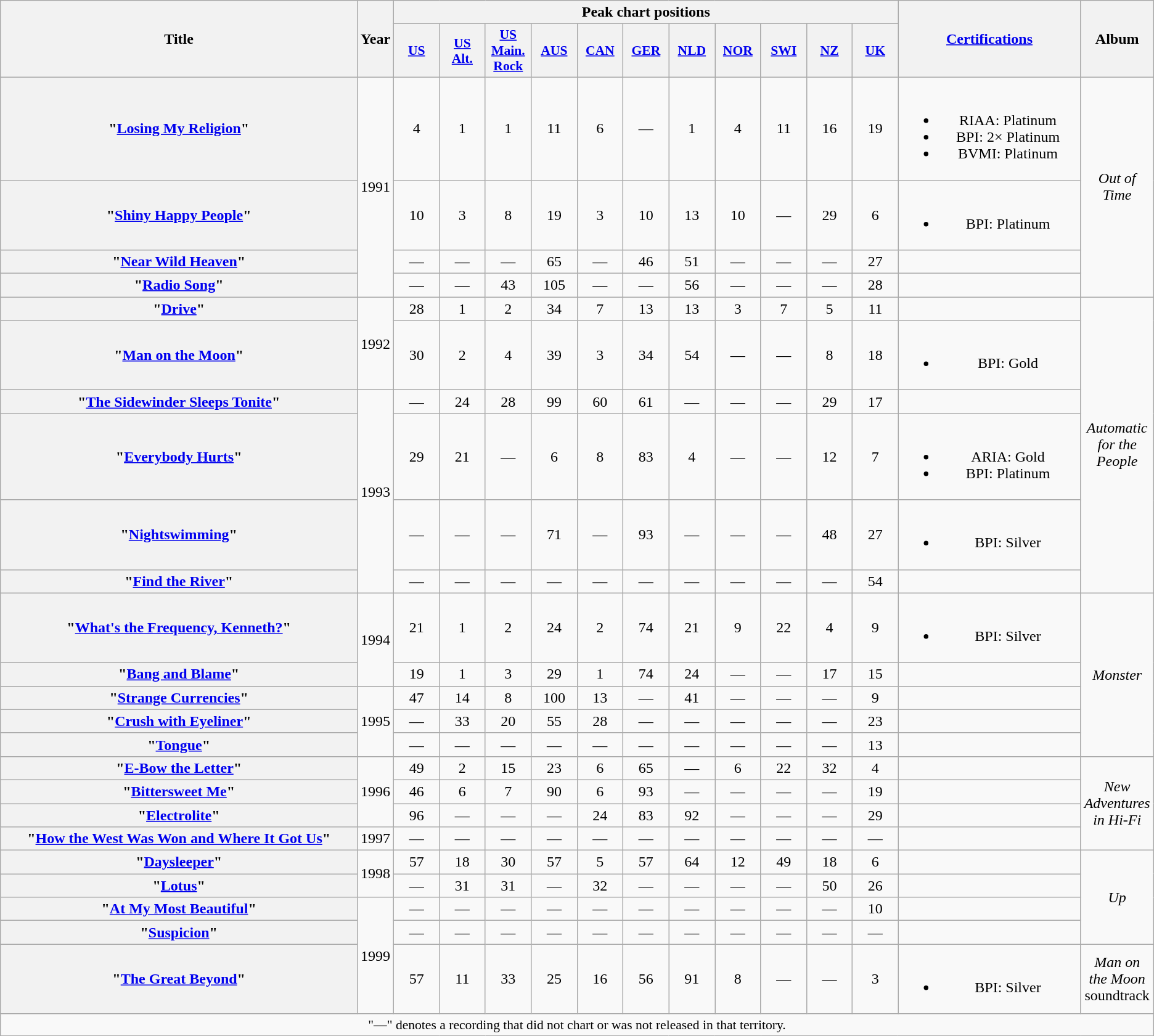<table class="wikitable plainrowheaders" style="text-align:center;" border="1">
<tr>
<th scope="col" rowspan="2" style="width:24em;">Title</th>
<th scope="col" rowspan="2">Year</th>
<th colspan="11" scope="col">Peak chart positions</th>
<th scope="col" rowspan="2" style="width:12em;"><a href='#'>Certifications</a></th>
<th scope="col" rowspan="2">Album</th>
</tr>
<tr>
<th scope="col" style="width:3em;font-size:90%;"><a href='#'>US</a><br></th>
<th scope="col" style="width:3em;font-size:90%;"><a href='#'>US<br>Alt.</a><br></th>
<th scope="col" style="width:3em;font-size:90%;"><a href='#'>US<br>Main. Rock</a><br></th>
<th scope="col" style="width:3em;font-size:90%;"><a href='#'>AUS</a><br></th>
<th scope="col" style="width:3em;font-size:90%;"><a href='#'>CAN</a><br></th>
<th scope="col" style="width:3em;font-size:90%;"><a href='#'>GER</a><br></th>
<th scope="col" style="width:3em;font-size:90%;"><a href='#'>NLD</a><br></th>
<th scope="col" style="width:3em;font-size:90%;"><a href='#'>NOR</a><br></th>
<th scope="col" style="width:3em;font-size:90%;"><a href='#'>SWI</a><br></th>
<th scope="col" style="width:3em;font-size:90%;"><a href='#'>NZ</a><br></th>
<th scope="col" style="width:3em;font-size:90%;"><a href='#'>UK</a><br></th>
</tr>
<tr>
<th scope="row">"<a href='#'>Losing My Religion</a>"</th>
<td rowspan="4">1991</td>
<td>4</td>
<td>1</td>
<td>1</td>
<td>11</td>
<td>6</td>
<td>—</td>
<td>1</td>
<td>4</td>
<td>11</td>
<td>16</td>
<td>19</td>
<td><br><ul><li>RIAA: Platinum</li><li>BPI: 2× Platinum</li><li>BVMI: Platinum</li></ul></td>
<td rowspan="4"><em>Out of Time</em></td>
</tr>
<tr>
<th scope="row">"<a href='#'>Shiny Happy People</a>"</th>
<td>10</td>
<td>3</td>
<td>8</td>
<td>19</td>
<td>3</td>
<td>10</td>
<td>13</td>
<td>10</td>
<td>—</td>
<td>29</td>
<td>6</td>
<td><br><ul><li>BPI: Platinum</li></ul></td>
</tr>
<tr>
<th scope="row">"<a href='#'>Near Wild Heaven</a>"</th>
<td>—</td>
<td>—</td>
<td>—</td>
<td>65</td>
<td>—</td>
<td>46</td>
<td>51</td>
<td>—</td>
<td>—</td>
<td>—</td>
<td>27</td>
<td></td>
</tr>
<tr>
<th scope="row">"<a href='#'>Radio Song</a>"</th>
<td>—</td>
<td>—</td>
<td>43</td>
<td>105</td>
<td>—</td>
<td>—</td>
<td>56</td>
<td>—</td>
<td>—</td>
<td>—</td>
<td>28</td>
<td></td>
</tr>
<tr>
<th scope="row">"<a href='#'>Drive</a>"</th>
<td rowspan="2">1992</td>
<td>28</td>
<td>1</td>
<td>2</td>
<td>34</td>
<td>7</td>
<td>13</td>
<td>13</td>
<td>3</td>
<td>7</td>
<td>5</td>
<td>11</td>
<td></td>
<td rowspan="6"><em>Automatic for the People</em></td>
</tr>
<tr>
<th scope="row">"<a href='#'>Man on the Moon</a>"</th>
<td>30</td>
<td>2</td>
<td>4</td>
<td>39</td>
<td>3</td>
<td>34</td>
<td>54</td>
<td>—</td>
<td>—</td>
<td>8</td>
<td>18</td>
<td><br><ul><li>BPI: Gold</li></ul></td>
</tr>
<tr>
<th scope="row">"<a href='#'>The Sidewinder Sleeps Tonite</a>"</th>
<td rowspan="4">1993</td>
<td>—</td>
<td>24</td>
<td>28</td>
<td>99</td>
<td>60</td>
<td>61</td>
<td>—</td>
<td>—</td>
<td>—</td>
<td>29</td>
<td>17</td>
<td></td>
</tr>
<tr>
<th scope="row">"<a href='#'>Everybody Hurts</a>"</th>
<td>29</td>
<td>21</td>
<td>—</td>
<td>6</td>
<td>8</td>
<td>83</td>
<td>4</td>
<td>—</td>
<td>—</td>
<td>12</td>
<td>7</td>
<td><br><ul><li>ARIA: Gold</li><li>BPI: Platinum</li></ul></td>
</tr>
<tr>
<th scope="row">"<a href='#'>Nightswimming</a>"</th>
<td>—</td>
<td>—</td>
<td>—</td>
<td>71</td>
<td>—</td>
<td>93</td>
<td>—</td>
<td>—</td>
<td>—</td>
<td>48</td>
<td>27</td>
<td><br><ul><li>BPI: Silver</li></ul></td>
</tr>
<tr>
<th scope="row">"<a href='#'>Find the River</a>"</th>
<td>—</td>
<td>—</td>
<td>—</td>
<td>—</td>
<td>—</td>
<td>—</td>
<td>—</td>
<td>—</td>
<td>—</td>
<td>—</td>
<td>54</td>
<td></td>
</tr>
<tr>
<th scope="row">"<a href='#'>What's the Frequency, Kenneth?</a>"</th>
<td rowspan="2">1994</td>
<td>21</td>
<td>1</td>
<td>2</td>
<td>24</td>
<td>2</td>
<td>74</td>
<td>21</td>
<td>9</td>
<td>22</td>
<td>4</td>
<td>9</td>
<td><br><ul><li>BPI: Silver</li></ul></td>
<td rowspan="5"><em>Monster</em></td>
</tr>
<tr>
<th scope="row">"<a href='#'>Bang and Blame</a>"</th>
<td>19</td>
<td>1</td>
<td>3</td>
<td>29</td>
<td>1</td>
<td>74</td>
<td>24</td>
<td>—</td>
<td>—</td>
<td>17</td>
<td>15</td>
<td></td>
</tr>
<tr>
<th scope="row">"<a href='#'>Strange Currencies</a>"</th>
<td rowspan="3">1995</td>
<td>47</td>
<td>14</td>
<td>8</td>
<td>100</td>
<td>13</td>
<td>—</td>
<td>41</td>
<td>—</td>
<td>—</td>
<td>—</td>
<td>9</td>
<td></td>
</tr>
<tr>
<th scope="row">"<a href='#'>Crush with Eyeliner</a>"</th>
<td>—</td>
<td>33</td>
<td>20</td>
<td>55</td>
<td>28</td>
<td>—</td>
<td>—</td>
<td>—</td>
<td>—</td>
<td>—</td>
<td>23</td>
<td></td>
</tr>
<tr>
<th scope="row">"<a href='#'>Tongue</a>"</th>
<td>—</td>
<td>—</td>
<td>—</td>
<td>—</td>
<td>—</td>
<td>—</td>
<td>—</td>
<td>—</td>
<td>—</td>
<td>—</td>
<td>13</td>
<td></td>
</tr>
<tr>
<th scope="row">"<a href='#'>E-Bow the Letter</a>"</th>
<td rowspan="3">1996</td>
<td>49</td>
<td>2</td>
<td>15</td>
<td>23</td>
<td>6</td>
<td>65</td>
<td>—</td>
<td>6</td>
<td>22</td>
<td>32</td>
<td>4</td>
<td></td>
<td rowspan="4"><em>New Adventures in Hi-Fi</em></td>
</tr>
<tr>
<th scope="row">"<a href='#'>Bittersweet Me</a>"</th>
<td>46</td>
<td>6</td>
<td>7</td>
<td>90</td>
<td>6</td>
<td>93</td>
<td>—</td>
<td>—</td>
<td>—</td>
<td>—</td>
<td>19</td>
<td></td>
</tr>
<tr>
<th scope="row">"<a href='#'>Electrolite</a>"</th>
<td>96</td>
<td>—</td>
<td>—</td>
<td>—</td>
<td>24</td>
<td>83</td>
<td>92</td>
<td>—</td>
<td>—</td>
<td>—</td>
<td>29</td>
<td></td>
</tr>
<tr>
<th scope="row">"<a href='#'>How the West Was Won and Where It Got Us</a>"</th>
<td>1997</td>
<td>—</td>
<td>—</td>
<td>—</td>
<td>—</td>
<td>—</td>
<td>—</td>
<td>—</td>
<td>—</td>
<td>—</td>
<td>—</td>
<td>—</td>
<td></td>
</tr>
<tr>
<th scope="row">"<a href='#'>Daysleeper</a>"</th>
<td rowspan="2">1998</td>
<td>57</td>
<td>18</td>
<td>30</td>
<td>57</td>
<td>5</td>
<td>57</td>
<td>64</td>
<td>12</td>
<td>49</td>
<td>18</td>
<td>6</td>
<td></td>
<td rowspan="4"><em>Up</em></td>
</tr>
<tr>
<th scope="row">"<a href='#'>Lotus</a>"</th>
<td>—</td>
<td>31</td>
<td>31</td>
<td>—</td>
<td>32</td>
<td>—</td>
<td>—</td>
<td>—</td>
<td>—</td>
<td>50</td>
<td>26</td>
<td></td>
</tr>
<tr>
<th scope="row">"<a href='#'>At My Most Beautiful</a>"</th>
<td rowspan="3">1999</td>
<td>—</td>
<td>—</td>
<td>—</td>
<td>—</td>
<td>—</td>
<td>—</td>
<td>—</td>
<td>—</td>
<td>—</td>
<td>—</td>
<td>10</td>
<td></td>
</tr>
<tr>
<th scope="row">"<a href='#'>Suspicion</a>"</th>
<td>—</td>
<td>—</td>
<td>—</td>
<td>—</td>
<td>—</td>
<td>—</td>
<td>—</td>
<td>—</td>
<td>—</td>
<td>—</td>
<td>—</td>
<td></td>
</tr>
<tr>
<th scope="row">"<a href='#'>The Great Beyond</a>"</th>
<td>57</td>
<td>11</td>
<td>33</td>
<td>25</td>
<td>16</td>
<td>56</td>
<td>91</td>
<td>8</td>
<td>—</td>
<td>—</td>
<td>3</td>
<td><br><ul><li>BPI: Silver</li></ul></td>
<td><em>Man on the Moon</em> soundtrack</td>
</tr>
<tr>
<td colspan="15" style="font-size:90%">"—" denotes a recording that did not chart or was not released in that territory.</td>
</tr>
</table>
